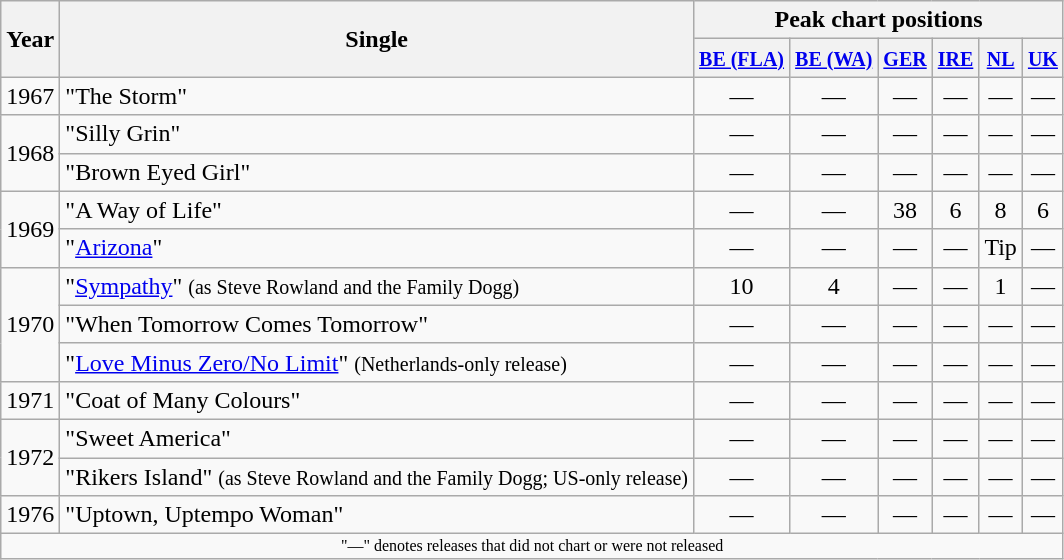<table class="wikitable" style="text-align:center">
<tr>
<th rowspan="2">Year</th>
<th rowspan="2">Single</th>
<th colspan="6">Peak chart positions</th>
</tr>
<tr>
<th><small><a href='#'>BE (FLA)</a></small><br></th>
<th><small><a href='#'>BE (WA)</a></small><br></th>
<th><small><a href='#'>GER</a></small><br></th>
<th><small><a href='#'>IRE</a></small><br></th>
<th><small><a href='#'>NL</a></small><br></th>
<th><small><a href='#'>UK</a></small><br></th>
</tr>
<tr>
<td>1967</td>
<td align="left">"The Storm"</td>
<td>—</td>
<td>—</td>
<td>—</td>
<td>—</td>
<td>—</td>
<td>—</td>
</tr>
<tr>
<td rowspan="2">1968</td>
<td align="left">"Silly Grin"</td>
<td>—</td>
<td>—</td>
<td>—</td>
<td>—</td>
<td>—</td>
<td>—</td>
</tr>
<tr>
<td align="left">"Brown Eyed Girl"</td>
<td>—</td>
<td>—</td>
<td>—</td>
<td>—</td>
<td>—</td>
<td>—</td>
</tr>
<tr>
<td rowspan="2">1969</td>
<td align="left">"A Way of Life"</td>
<td>—</td>
<td>—</td>
<td>38</td>
<td>6</td>
<td>8</td>
<td>6</td>
</tr>
<tr>
<td align="left">"<a href='#'>Arizona</a>"</td>
<td>—</td>
<td>—</td>
<td>—</td>
<td>—</td>
<td>Tip</td>
<td>—</td>
</tr>
<tr>
<td rowspan="3">1970</td>
<td align="left">"<a href='#'>Sympathy</a>" <small>(as Steve Rowland and the Family Dogg)</small></td>
<td>10</td>
<td>4</td>
<td>—</td>
<td>—</td>
<td>1</td>
<td>—</td>
</tr>
<tr>
<td align="left">"When Tomorrow Comes Tomorrow"</td>
<td>—</td>
<td>—</td>
<td>—</td>
<td>—</td>
<td>—</td>
<td>—</td>
</tr>
<tr>
<td align="left">"<a href='#'>Love Minus Zero/No Limit</a>" <small>(Netherlands-only release)</small></td>
<td>—</td>
<td>—</td>
<td>—</td>
<td>—</td>
<td>—</td>
<td>—</td>
</tr>
<tr>
<td>1971</td>
<td align="left">"Coat of Many Colours"</td>
<td>—</td>
<td>—</td>
<td>—</td>
<td>—</td>
<td>—</td>
<td>—</td>
</tr>
<tr>
<td rowspan="2">1972</td>
<td align="left">"Sweet America"</td>
<td>—</td>
<td>—</td>
<td>—</td>
<td>—</td>
<td>—</td>
<td>—</td>
</tr>
<tr>
<td align="left">"Rikers Island" <small>(as Steve Rowland and the Family Dogg; US-only release)</small></td>
<td>—</td>
<td>—</td>
<td>—</td>
<td>—</td>
<td>—</td>
<td>—</td>
</tr>
<tr>
<td>1976</td>
<td align="left">"Uptown, Uptempo Woman"</td>
<td>—</td>
<td>—</td>
<td>—</td>
<td>—</td>
<td>—</td>
<td>—</td>
</tr>
<tr>
<td colspan="8" style="font-size:8pt">"—" denotes releases that did not chart or were not released</td>
</tr>
</table>
